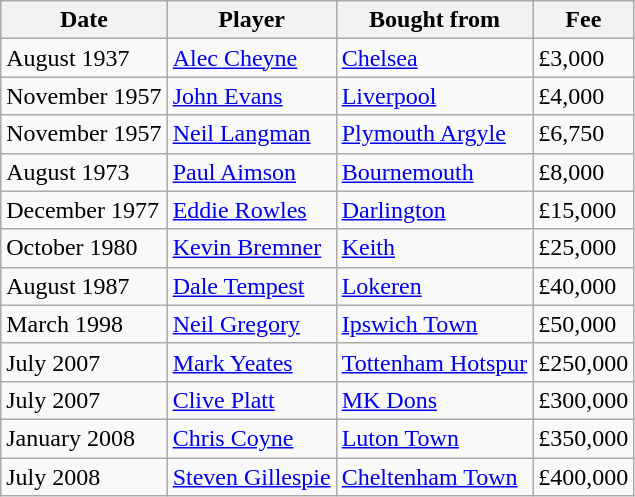<table class="wikitable">
<tr>
<th>Date</th>
<th>Player</th>
<th>Bought from</th>
<th>Fee</th>
</tr>
<tr>
<td>August 1937</td>
<td> <a href='#'>Alec Cheyne</a></td>
<td><a href='#'>Chelsea</a></td>
<td>£3,000</td>
</tr>
<tr>
<td>November 1957</td>
<td> <a href='#'>John Evans</a></td>
<td><a href='#'>Liverpool</a></td>
<td>£4,000</td>
</tr>
<tr>
<td>November 1957</td>
<td> <a href='#'>Neil Langman</a></td>
<td><a href='#'>Plymouth Argyle</a></td>
<td>£6,750</td>
</tr>
<tr>
<td>August 1973</td>
<td> <a href='#'>Paul Aimson</a></td>
<td><a href='#'>Bournemouth</a></td>
<td>£8,000</td>
</tr>
<tr>
<td>December 1977</td>
<td> <a href='#'>Eddie Rowles</a></td>
<td><a href='#'>Darlington</a></td>
<td>£15,000</td>
</tr>
<tr>
<td>October 1980</td>
<td> <a href='#'>Kevin Bremner</a></td>
<td><a href='#'>Keith</a></td>
<td>£25,000</td>
</tr>
<tr>
<td>August 1987</td>
<td> <a href='#'>Dale Tempest</a></td>
<td><a href='#'>Lokeren</a></td>
<td>£40,000</td>
</tr>
<tr>
<td>March 1998</td>
<td> <a href='#'>Neil Gregory</a></td>
<td><a href='#'>Ipswich Town</a></td>
<td>£50,000</td>
</tr>
<tr>
<td>July 2007</td>
<td> <a href='#'>Mark Yeates</a></td>
<td><a href='#'>Tottenham Hotspur</a></td>
<td>£250,000</td>
</tr>
<tr>
<td>July 2007</td>
<td> <a href='#'>Clive Platt</a></td>
<td><a href='#'>MK Dons</a></td>
<td>£300,000</td>
</tr>
<tr>
<td>January 2008</td>
<td> <a href='#'>Chris Coyne</a></td>
<td><a href='#'>Luton Town</a></td>
<td>£350,000</td>
</tr>
<tr>
<td>July 2008</td>
<td> <a href='#'>Steven Gillespie</a></td>
<td><a href='#'>Cheltenham Town</a></td>
<td>£400,000</td>
</tr>
</table>
